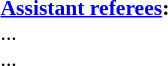<table width=50% style="font-size: 90%">
<tr>
<td><br><strong><a href='#'>Assistant referees</a>:</strong>
<br>...
<br>...</td>
</tr>
</table>
